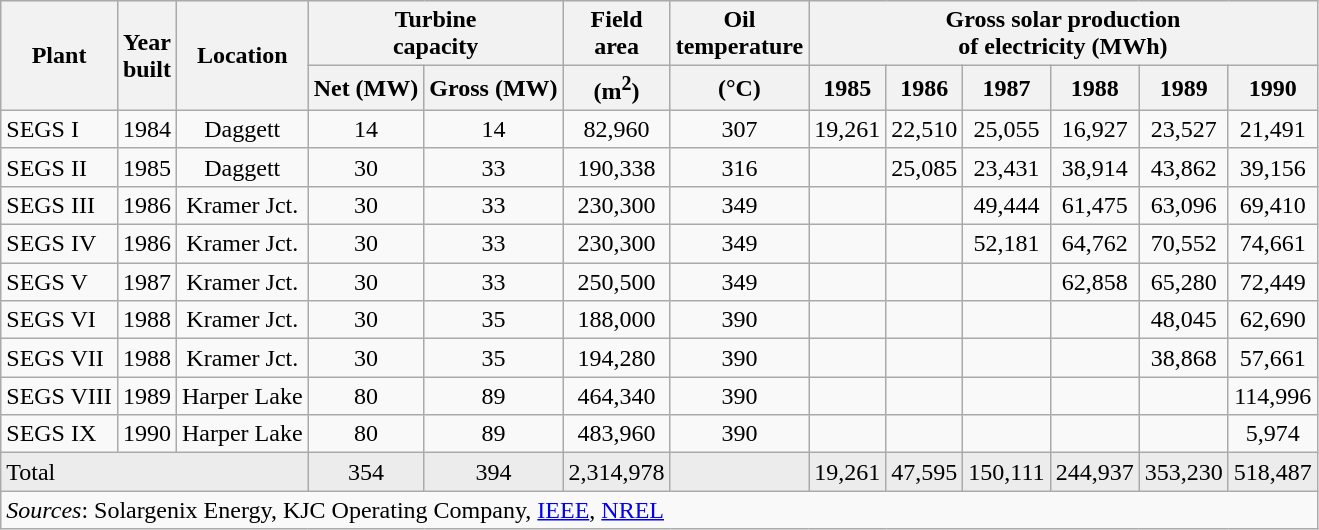<table class="wikitable" style="text-align: center;">
<tr bgcolor="#ececec">
<th rowspan=2>Plant</th>
<th rowspan=2>Year <br>built</th>
<th rowspan=2>Location</th>
<th colspan="2">Turbine <br>capacity</th>
<th>Field <br>area</th>
<th>Oil <br>temperature</th>
<th colspan="6">Gross solar production <br>of electricity (MWh)</th>
</tr>
<tr bgcolor="#ececec">
<th>Net (MW)</th>
<th>Gross (MW)</th>
<th>(m<sup>2</sup>)</th>
<th>(°C)</th>
<th>1985</th>
<th>1986</th>
<th>1987</th>
<th>1988</th>
<th>1989</th>
<th>1990</th>
</tr>
<tr>
<td align="left">SEGS I</td>
<td>1984</td>
<td>Daggett</td>
<td>14</td>
<td>14</td>
<td>82,960</td>
<td>307</td>
<td>19,261</td>
<td>22,510</td>
<td>25,055</td>
<td>16,927</td>
<td>23,527</td>
<td>21,491</td>
</tr>
<tr>
<td align="left">SEGS II</td>
<td>1985</td>
<td>Daggett</td>
<td>30</td>
<td>33</td>
<td>190,338</td>
<td>316</td>
<td></td>
<td>25,085</td>
<td>23,431</td>
<td>38,914</td>
<td>43,862</td>
<td>39,156</td>
</tr>
<tr>
<td align="left">SEGS III</td>
<td>1986</td>
<td>Kramer Jct.</td>
<td>30</td>
<td>33</td>
<td>230,300</td>
<td>349</td>
<td></td>
<td></td>
<td>49,444</td>
<td>61,475</td>
<td>63,096</td>
<td>69,410</td>
</tr>
<tr>
<td align="left">SEGS IV</td>
<td>1986</td>
<td>Kramer Jct.</td>
<td>30</td>
<td>33</td>
<td>230,300</td>
<td>349</td>
<td></td>
<td></td>
<td>52,181</td>
<td>64,762</td>
<td>70,552</td>
<td>74,661</td>
</tr>
<tr>
<td align="left">SEGS V</td>
<td>1987</td>
<td>Kramer Jct.</td>
<td>30</td>
<td>33</td>
<td>250,500</td>
<td>349</td>
<td></td>
<td></td>
<td></td>
<td>62,858</td>
<td>65,280</td>
<td>72,449</td>
</tr>
<tr>
<td align="left">SEGS VI</td>
<td>1988</td>
<td>Kramer Jct.</td>
<td>30</td>
<td>35</td>
<td>188,000</td>
<td>390</td>
<td></td>
<td></td>
<td></td>
<td></td>
<td>48,045</td>
<td>62,690</td>
</tr>
<tr>
<td align="left">SEGS VII</td>
<td>1988</td>
<td>Kramer Jct.</td>
<td>30</td>
<td>35</td>
<td>194,280</td>
<td>390</td>
<td></td>
<td></td>
<td></td>
<td></td>
<td>38,868</td>
<td>57,661</td>
</tr>
<tr>
<td align="left">SEGS VIII</td>
<td>1989</td>
<td>Harper Lake</td>
<td>80</td>
<td>89</td>
<td>464,340</td>
<td>390</td>
<td></td>
<td></td>
<td></td>
<td></td>
<td></td>
<td>114,996</td>
</tr>
<tr>
<td align="left">SEGS IX</td>
<td>1990</td>
<td>Harper Lake</td>
<td>80</td>
<td>89</td>
<td>483,960</td>
<td>390</td>
<td></td>
<td></td>
<td></td>
<td></td>
<td></td>
<td>5,974</td>
</tr>
<tr bgcolor="#ececec">
<td colspan="3" align="left">Total</td>
<td>354</td>
<td>394</td>
<td>2,314,978</td>
<td></td>
<td>19,261</td>
<td>47,595</td>
<td>150,111</td>
<td>244,937</td>
<td>353,230</td>
<td>518,487</td>
</tr>
<tr>
<td colspan="13" align="left"><em>Sources</em>: Solargenix Energy, KJC Operating Company, <a href='#'>IEEE</a>, <a href='#'>NREL</a></td>
</tr>
</table>
